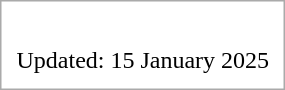<table style="border:solid 1px #aaa; margin-left:1em;" cellpadding="10" cellspacing="0">
<tr>
<td></td>
</tr>
<tr>
<td>Updated: 15 January 2025</td>
</tr>
</table>
